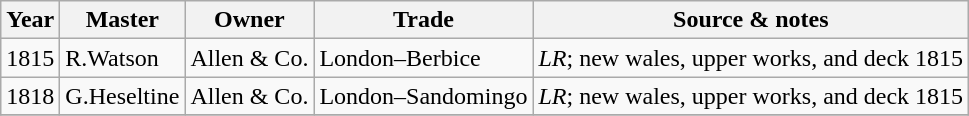<table class=" wikitable">
<tr>
<th>Year</th>
<th>Master</th>
<th>Owner</th>
<th>Trade</th>
<th>Source & notes</th>
</tr>
<tr>
<td>1815</td>
<td>R.Watson</td>
<td>Allen & Co.</td>
<td>London–Berbice</td>
<td><em>LR</em>; new wales, upper works, and deck 1815</td>
</tr>
<tr>
<td>1818</td>
<td>G.Heseltine</td>
<td>Allen & Co.</td>
<td>London–Sandomingo</td>
<td><em>LR</em>; new wales, upper works, and deck 1815</td>
</tr>
<tr>
</tr>
</table>
